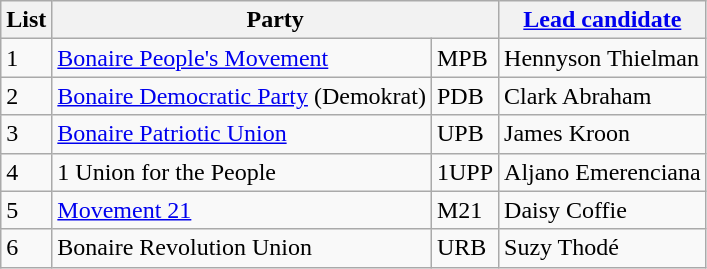<table class="wikitable" style="text-align:left;">
<tr>
<th>List</th>
<th colspan="2">Party</th>
<th><a href='#'>Lead candidate</a></th>
</tr>
<tr>
<td>1</td>
<td><a href='#'>Bonaire People's Movement</a></td>
<td>MPB</td>
<td>Hennyson Thielman</td>
</tr>
<tr>
<td>2</td>
<td><a href='#'>Bonaire Democratic Party</a> (Demokrat)</td>
<td>PDB</td>
<td>Clark Abraham</td>
</tr>
<tr>
<td>3</td>
<td><a href='#'>Bonaire Patriotic Union</a></td>
<td>UPB</td>
<td>James Kroon</td>
</tr>
<tr>
<td>4</td>
<td>1 Union for the People</td>
<td>1UPP</td>
<td>Aljano Emerenciana</td>
</tr>
<tr>
<td>5</td>
<td><a href='#'>Movement 21</a></td>
<td>M21</td>
<td>Daisy Coffie</td>
</tr>
<tr>
<td>6</td>
<td>Bonaire Revolution Union</td>
<td>URB</td>
<td>Suzy Thodé</td>
</tr>
</table>
